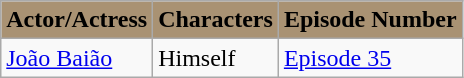<table class="wikitable">
<tr>
<th style="background:#A99273;">Actor/Actress</th>
<th style="background:#A99273;">Characters</th>
<th style="background:#A99273;">Episode Number</th>
</tr>
<tr>
<td><a href='#'>João Baião</a></td>
<td>Himself</td>
<td><a href='#'>Episode 35</a></td>
</tr>
</table>
